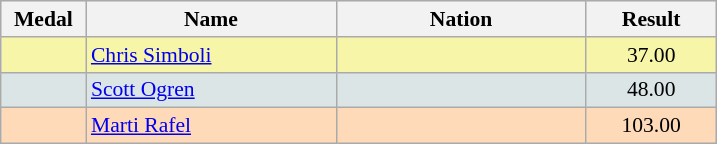<table class=wikitable style="border:1px solid #AAAAAA;font-size:90%">
<tr bgcolor="#E4E4E4">
<th width=50>Medal</th>
<th width=160>Name</th>
<th width=160>Nation</th>
<th width=80>Result</th>
</tr>
<tr bgcolor="#F7F6A8">
<td align="center"></td>
<td><a href='#'>Chris Simboli</a></td>
<td></td>
<td align="center">37.00</td>
</tr>
<tr bgcolor="#DCE5E5">
<td align="center"></td>
<td><a href='#'>Scott Ogren</a></td>
<td></td>
<td align="center">48.00</td>
</tr>
<tr bgcolor="#FFDAB9">
<td align="center"></td>
<td><a href='#'>Marti Rafel</a></td>
<td></td>
<td align="center">103.00</td>
</tr>
</table>
